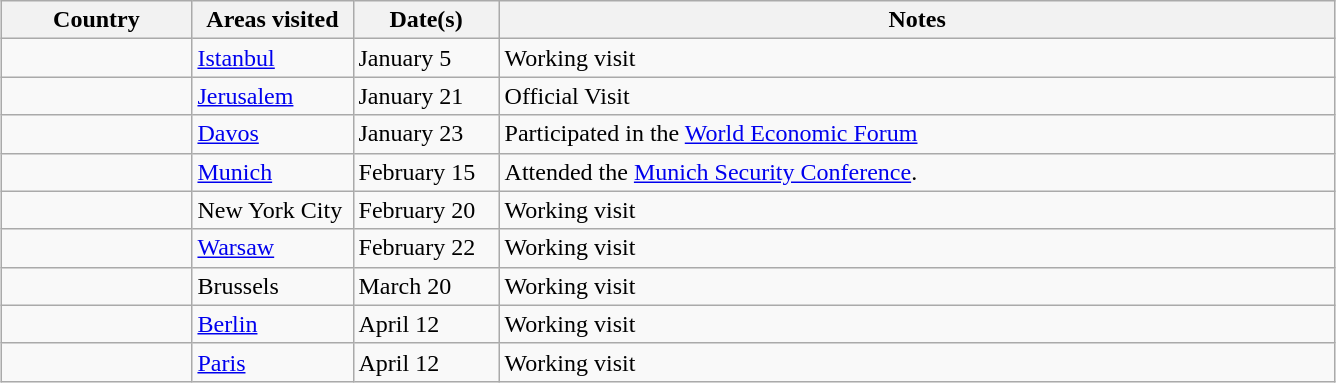<table class="wikitable" style="margin: 1em auto 1em auto">
<tr>
<th width="120">Country</th>
<th width="100">Areas visited</th>
<th width="90">Date(s)</th>
<th width="550">Notes</th>
</tr>
<tr>
<td></td>
<td><a href='#'>Istanbul</a></td>
<td>January 5</td>
<td>Working visit</td>
</tr>
<tr>
<td></td>
<td><a href='#'>Jerusalem</a></td>
<td>January 21</td>
<td>Official Visit</td>
</tr>
<tr>
<td></td>
<td><a href='#'>Davos</a></td>
<td>January 23</td>
<td>Participated in the <a href='#'>World Economic Forum</a></td>
</tr>
<tr>
<td></td>
<td><a href='#'>Munich</a></td>
<td>February 15</td>
<td>Attended the <a href='#'>Munich Security Conference</a>.</td>
</tr>
<tr>
<td></td>
<td>New York City</td>
<td>February 20</td>
<td>Working visit</td>
</tr>
<tr>
<td></td>
<td><a href='#'>Warsaw</a></td>
<td>February 22</td>
<td>Working visit</td>
</tr>
<tr>
<td></td>
<td>Brussels</td>
<td>March 20</td>
<td>Working visit</td>
</tr>
<tr>
<td></td>
<td><a href='#'>Berlin</a></td>
<td>April 12</td>
<td>Working visit</td>
</tr>
<tr>
<td></td>
<td><a href='#'>Paris</a></td>
<td>April 12</td>
<td>Working visit</td>
</tr>
</table>
